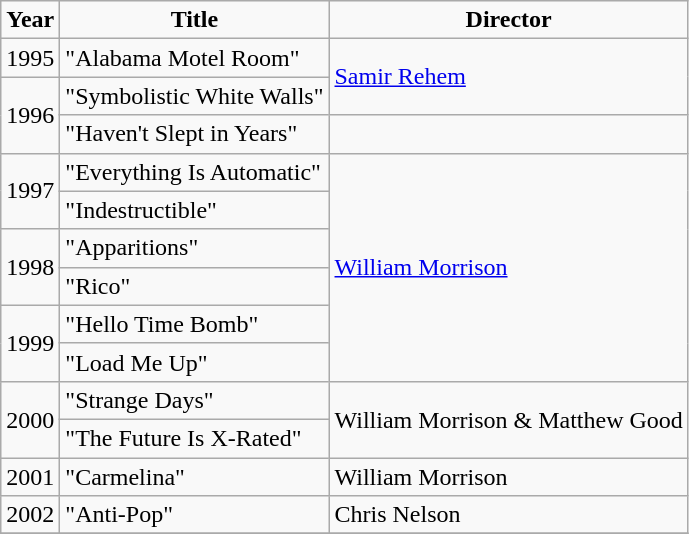<table class="wikitable">
<tr>
<td align="center"><strong>Year</strong></td>
<td align="center"><strong>Title</strong></td>
<td align="center"><strong>Director</strong></td>
</tr>
<tr>
<td>1995</td>
<td>"Alabama Motel Room"</td>
<td rowspan=2><a href='#'>Samir Rehem</a></td>
</tr>
<tr>
<td rowspan=2>1996</td>
<td>"Symbolistic White Walls"</td>
</tr>
<tr>
<td>"Haven't Slept in Years"</td>
<td align="center"></td>
</tr>
<tr>
<td rowspan=2>1997</td>
<td>"Everything Is Automatic"</td>
<td rowspan=6><a href='#'>William Morrison</a></td>
</tr>
<tr>
<td>"Indestructible"</td>
</tr>
<tr>
<td rowspan=2>1998</td>
<td>"Apparitions"</td>
</tr>
<tr>
<td>"Rico"</td>
</tr>
<tr>
<td rowspan=2>1999</td>
<td>"Hello Time Bomb"</td>
</tr>
<tr>
<td>"Load Me Up"</td>
</tr>
<tr>
<td rowspan=2>2000</td>
<td>"Strange Days"</td>
<td rowspan=2>William Morrison & Matthew Good</td>
</tr>
<tr>
<td>"The Future Is X-Rated"</td>
</tr>
<tr>
<td>2001</td>
<td>"Carmelina"</td>
<td>William Morrison</td>
</tr>
<tr>
<td>2002</td>
<td>"Anti-Pop"</td>
<td>Chris Nelson</td>
</tr>
<tr>
</tr>
</table>
